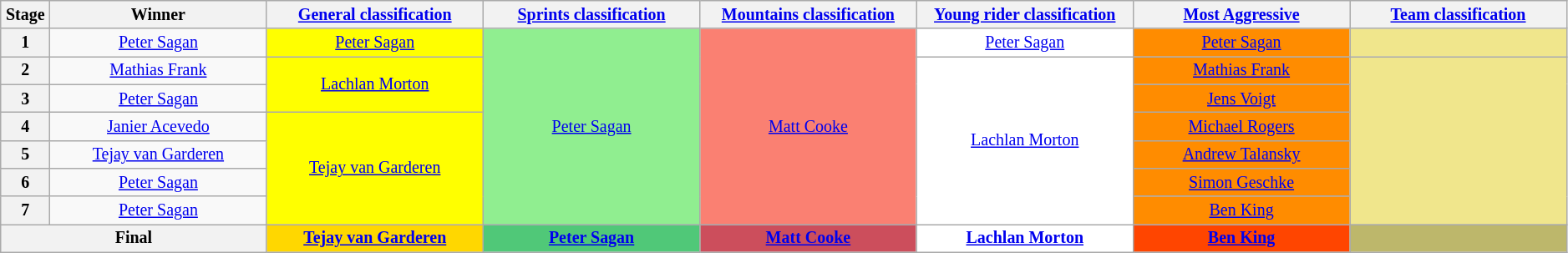<table class="wikitable" style="text-align: center; font-size:smaller;">
<tr>
<th style="width:1%;">Stage</th>
<th style="width:12%;">Winner</th>
<th style="width:12%;"><a href='#'>General classification</a><br></th>
<th style="width:12%;"><a href='#'>Sprints classification</a><br></th>
<th style="width:12%;"><a href='#'>Mountains classification</a><br></th>
<th style="width:12%;"><a href='#'>Young rider classification</a><br></th>
<th style="width:12%;"><a href='#'>Most Aggressive</a><br></th>
<th style="width:12%;"><a href='#'>Team classification</a></th>
</tr>
<tr>
<th>1</th>
<td><a href='#'>Peter Sagan</a></td>
<td style="background:yellow;"><a href='#'>Peter Sagan</a></td>
<td style="background:lightgreen;"  rowspan=7><a href='#'>Peter Sagan</a></td>
<td style="background:salmon;"  rowspan=7><a href='#'>Matt Cooke</a></td>
<td style="background:white;"><a href='#'>Peter Sagan</a></td>
<td style="background:DarkOrange;"><a href='#'>Peter Sagan</a></td>
<td style="background:Khaki;"></td>
</tr>
<tr>
<th>2</th>
<td><a href='#'>Mathias Frank</a></td>
<td style="background:yellow;"  rowspan=2><a href='#'>Lachlan Morton</a></td>
<td style="background:white;"  rowspan=6><a href='#'>Lachlan Morton</a></td>
<td style="background:DarkOrange;"><a href='#'>Mathias Frank</a></td>
<td style="background:Khaki;"  rowspan=6></td>
</tr>
<tr>
<th>3</th>
<td><a href='#'>Peter Sagan</a></td>
<td style="background:DarkOrange;"><a href='#'>Jens Voigt</a></td>
</tr>
<tr>
<th>4</th>
<td><a href='#'>Janier Acevedo</a></td>
<td style="background:yellow;" rowspan=4><a href='#'>Tejay van Garderen</a></td>
<td style="background:DarkOrange;"><a href='#'>Michael Rogers</a></td>
</tr>
<tr>
<th>5</th>
<td><a href='#'>Tejay van Garderen</a></td>
<td style="background:DarkOrange;"><a href='#'>Andrew Talansky</a></td>
</tr>
<tr>
<th>6</th>
<td><a href='#'>Peter Sagan</a></td>
<td style="background:DarkOrange;"><a href='#'>Simon Geschke</a></td>
</tr>
<tr>
<th>7</th>
<td><a href='#'>Peter Sagan</a></td>
<td style="background:DarkOrange;"><a href='#'>Ben King</a></td>
</tr>
<tr>
<th colspan=2><strong>Final</strong></th>
<th style="background:gold;"><a href='#'>Tejay van Garderen</a></th>
<th style="background:#50c878;"><a href='#'>Peter Sagan</a></th>
<th style="background:#cc4e5c;"><a href='#'>Matt Cooke</a></th>
<th style="background:white;"><a href='#'>Lachlan Morton</a></th>
<th style="background:#FF4500;"><a href='#'>Ben King</a></th>
<th style="background:DarkKhaki;"></th>
</tr>
</table>
